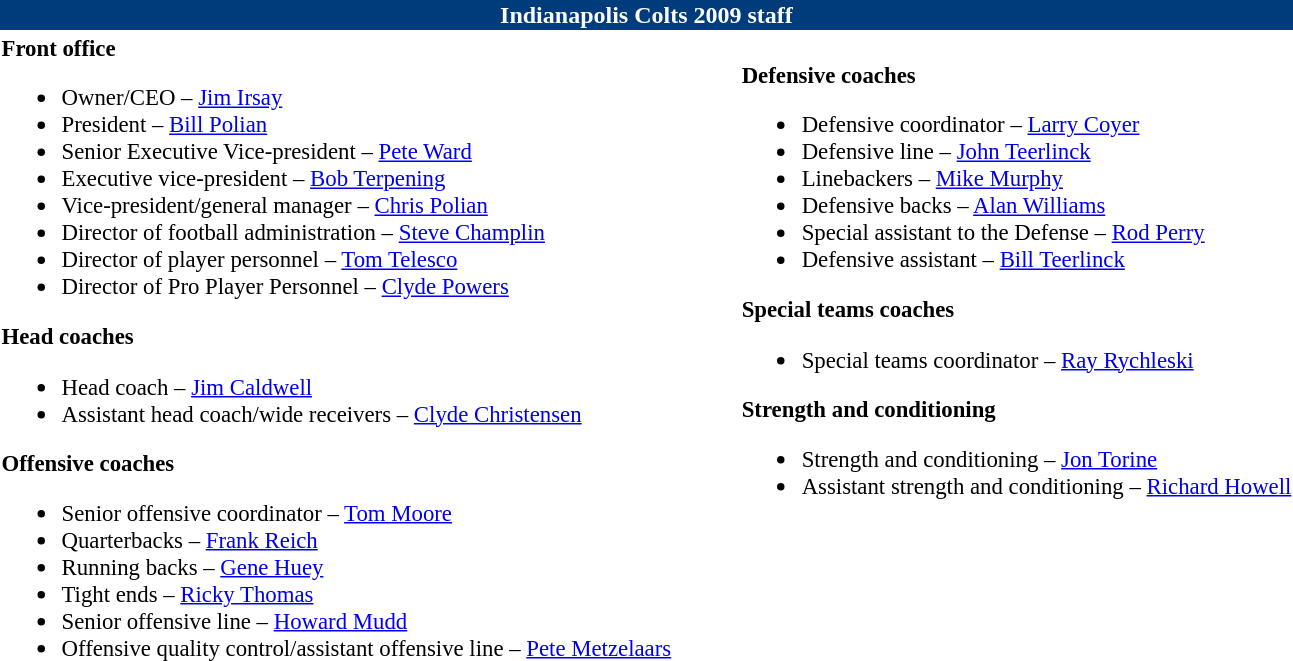<table class="toccolours" style="text-align: left;">
<tr>
<th colspan="7" style="background:#003b7b; color:white; text-align:center;"><strong>Indianapolis Colts 2009 staff</strong></th>
</tr>
<tr>
<td style="font-size:95%; vertical-align:top;"><strong>Front office</strong><br><ul><li>Owner/CEO – <a href='#'>Jim Irsay</a></li><li>President – <a href='#'>Bill Polian</a></li><li>Senior Executive Vice-president – <a href='#'>Pete Ward</a></li><li>Executive vice-president – <a href='#'>Bob Terpening</a></li><li>Vice-president/general manager – <a href='#'>Chris Polian</a></li><li>Director of football administration – <a href='#'>Steve Champlin</a></li><li>Director of player personnel – <a href='#'>Tom Telesco</a></li><li>Director of Pro Player Personnel – <a href='#'>Clyde Powers</a></li></ul><strong>Head coaches</strong><ul><li>Head coach – <a href='#'>Jim Caldwell</a></li><li>Assistant head coach/wide receivers – <a href='#'>Clyde Christensen</a></li></ul><strong>Offensive coaches</strong><ul><li>Senior offensive coordinator – <a href='#'>Tom Moore</a></li><li>Quarterbacks – <a href='#'>Frank Reich</a></li><li>Running backs – <a href='#'>Gene Huey</a></li><li>Tight ends – <a href='#'>Ricky Thomas</a></li><li>Senior offensive line – <a href='#'>Howard Mudd</a></li><li>Offensive quality control/assistant offensive line – <a href='#'>Pete Metzelaars</a></li></ul></td>
<td width="35"> </td>
<td valign="top"></td>
<td style="font-size:95%; vertical-align:top;"><br><strong>Defensive coaches</strong><ul><li>Defensive coordinator – <a href='#'>Larry Coyer</a></li><li>Defensive line – <a href='#'>John Teerlinck</a></li><li>Linebackers – <a href='#'>Mike Murphy</a></li><li>Defensive backs – <a href='#'>Alan Williams</a></li><li>Special assistant to the Defense – <a href='#'>Rod Perry</a></li><li>Defensive assistant – <a href='#'>Bill Teerlinck</a></li></ul><strong>Special teams coaches</strong><ul><li>Special teams coordinator – <a href='#'>Ray Rychleski</a></li></ul><strong>Strength and conditioning</strong><ul><li>Strength and conditioning – <a href='#'>Jon Torine</a></li><li>Assistant strength and conditioning – <a href='#'>Richard Howell</a></li></ul></td>
</tr>
</table>
